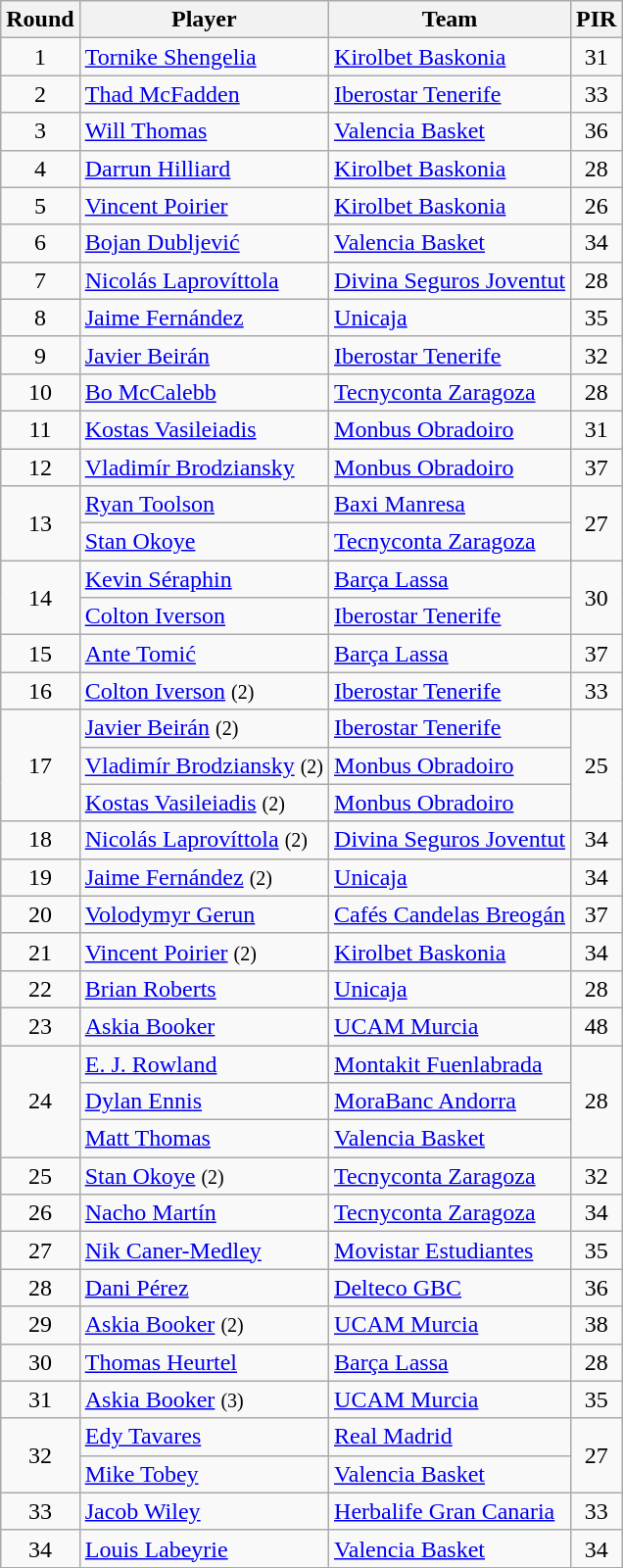<table class="wikitable sortable" style="text-align: center;">
<tr>
<th>Round</th>
<th>Player</th>
<th>Team</th>
<th>PIR</th>
</tr>
<tr>
<td>1</td>
<td style="text-align:left;"> <a href='#'>Tornike Shengelia</a></td>
<td style="text-align:left;"><a href='#'>Kirolbet Baskonia</a></td>
<td>31</td>
</tr>
<tr>
<td>2</td>
<td style="text-align:left;"> <a href='#'>Thad McFadden</a></td>
<td style="text-align:left;"><a href='#'>Iberostar Tenerife</a></td>
<td>33</td>
</tr>
<tr>
<td>3</td>
<td style="text-align:left;"> <a href='#'>Will Thomas</a></td>
<td style="text-align:left;"><a href='#'>Valencia Basket</a></td>
<td>36</td>
</tr>
<tr>
<td>4</td>
<td style="text-align:left;"> <a href='#'>Darrun Hilliard</a></td>
<td style="text-align:left;"><a href='#'>Kirolbet Baskonia</a></td>
<td>28</td>
</tr>
<tr>
<td>5</td>
<td style="text-align:left;"> <a href='#'>Vincent Poirier</a></td>
<td style="text-align:left;"><a href='#'>Kirolbet Baskonia</a></td>
<td>26</td>
</tr>
<tr>
<td>6</td>
<td style="text-align:left;"> <a href='#'>Bojan Dubljević</a></td>
<td style="text-align:left;"><a href='#'>Valencia Basket</a></td>
<td>34</td>
</tr>
<tr>
<td>7</td>
<td style="text-align:left;"> <a href='#'>Nicolás Laprovíttola</a></td>
<td style="text-align:left;"><a href='#'>Divina Seguros Joventut</a></td>
<td>28</td>
</tr>
<tr>
<td>8</td>
<td style="text-align:left;"> <a href='#'>Jaime Fernández</a></td>
<td style="text-align:left;"><a href='#'>Unicaja</a></td>
<td>35</td>
</tr>
<tr>
<td>9</td>
<td style="text-align:left;"> <a href='#'>Javier Beirán</a></td>
<td style="text-align:left;"><a href='#'>Iberostar Tenerife</a></td>
<td>32</td>
</tr>
<tr>
<td>10</td>
<td style="text-align:left;"> <a href='#'>Bo McCalebb</a></td>
<td style="text-align:left;"><a href='#'>Tecnyconta Zaragoza</a></td>
<td>28</td>
</tr>
<tr>
<td>11</td>
<td style="text-align:left;"> <a href='#'>Kostas Vasileiadis</a></td>
<td style="text-align:left;"><a href='#'>Monbus Obradoiro</a></td>
<td>31</td>
</tr>
<tr>
<td>12</td>
<td style="text-align:left;"> <a href='#'>Vladimír Brodziansky</a></td>
<td style="text-align:left;"><a href='#'>Monbus Obradoiro</a></td>
<td>37</td>
</tr>
<tr>
<td rowspan=2>13</td>
<td style="text-align:left;"> <a href='#'>Ryan Toolson</a></td>
<td style="text-align:left;"><a href='#'>Baxi Manresa</a></td>
<td rowspan=2>27</td>
</tr>
<tr>
<td style="text-align:left;"> <a href='#'>Stan Okoye</a></td>
<td style="text-align:left;"><a href='#'>Tecnyconta Zaragoza</a></td>
</tr>
<tr>
<td rowspan=2>14</td>
<td style="text-align:left;"> <a href='#'>Kevin Séraphin</a></td>
<td style="text-align:left;"><a href='#'>Barça Lassa</a></td>
<td rowspan=2>30</td>
</tr>
<tr>
<td style="text-align:left;"> <a href='#'>Colton Iverson</a></td>
<td style="text-align:left;"><a href='#'>Iberostar Tenerife</a></td>
</tr>
<tr>
<td>15</td>
<td style="text-align:left;"> <a href='#'>Ante Tomić</a></td>
<td style="text-align:left;"><a href='#'>Barça Lassa</a></td>
<td>37</td>
</tr>
<tr>
<td>16</td>
<td style="text-align:left;"> <a href='#'>Colton Iverson</a> <small>(2)</small></td>
<td style="text-align:left;"><a href='#'>Iberostar Tenerife</a></td>
<td>33</td>
</tr>
<tr>
<td rowspan=3>17</td>
<td style="text-align:left;"> <a href='#'>Javier Beirán</a> <small>(2)</small></td>
<td style="text-align:left;"><a href='#'>Iberostar Tenerife</a></td>
<td rowspan=3>25</td>
</tr>
<tr>
<td style="text-align:left;"> <a href='#'>Vladimír Brodziansky</a> <small>(2)</small></td>
<td style="text-align:left;"><a href='#'>Monbus Obradoiro</a></td>
</tr>
<tr>
<td style="text-align:left;"> <a href='#'>Kostas Vasileiadis</a> <small>(2)</small></td>
<td style="text-align:left;"><a href='#'>Monbus Obradoiro</a></td>
</tr>
<tr>
<td>18</td>
<td style="text-align:left;"> <a href='#'>Nicolás Laprovíttola</a> <small>(2)</small></td>
<td style="text-align:left;"><a href='#'>Divina Seguros Joventut</a></td>
<td>34</td>
</tr>
<tr>
<td>19</td>
<td style="text-align:left;"> <a href='#'>Jaime Fernández</a> <small>(2)</small></td>
<td style="text-align:left;"><a href='#'>Unicaja</a></td>
<td>34</td>
</tr>
<tr>
<td>20</td>
<td style="text-align:left;"> <a href='#'>Volodymyr Gerun</a></td>
<td style="text-align:left;"><a href='#'>Cafés Candelas Breogán</a></td>
<td>37</td>
</tr>
<tr>
<td>21</td>
<td style="text-align:left;"> <a href='#'>Vincent Poirier</a> <small>(2)</small></td>
<td style="text-align:left;"><a href='#'>Kirolbet Baskonia</a></td>
<td>34</td>
</tr>
<tr>
<td>22</td>
<td style="text-align:left;"> <a href='#'>Brian Roberts</a></td>
<td style="text-align:left;"><a href='#'>Unicaja</a></td>
<td>28</td>
</tr>
<tr>
<td>23</td>
<td style="text-align:left;"> <a href='#'>Askia Booker</a></td>
<td style="text-align:left;"><a href='#'>UCAM Murcia</a></td>
<td>48</td>
</tr>
<tr>
<td rowspan=3>24</td>
<td style="text-align:left;"> <a href='#'>E. J. Rowland</a></td>
<td style="text-align:left;"><a href='#'>Montakit Fuenlabrada</a></td>
<td rowspan=3>28</td>
</tr>
<tr>
<td style="text-align:left;"> <a href='#'>Dylan Ennis</a></td>
<td style="text-align:left;"><a href='#'>MoraBanc Andorra</a></td>
</tr>
<tr>
<td style="text-align:left;"> <a href='#'>Matt Thomas</a></td>
<td style="text-align:left;"><a href='#'>Valencia Basket</a></td>
</tr>
<tr>
<td>25</td>
<td style="text-align:left;"> <a href='#'>Stan Okoye</a> <small>(2)</small></td>
<td style="text-align:left;"><a href='#'>Tecnyconta Zaragoza</a></td>
<td>32</td>
</tr>
<tr>
<td>26</td>
<td style="text-align:left;"> <a href='#'>Nacho Martín</a></td>
<td style="text-align:left;"><a href='#'>Tecnyconta Zaragoza</a></td>
<td>34</td>
</tr>
<tr>
<td>27</td>
<td style="text-align:left;"> <a href='#'>Nik Caner-Medley</a></td>
<td style="text-align:left;"><a href='#'>Movistar Estudiantes</a></td>
<td>35</td>
</tr>
<tr>
<td>28</td>
<td style="text-align:left;"> <a href='#'>Dani Pérez</a></td>
<td style="text-align:left;"><a href='#'>Delteco GBC</a></td>
<td>36</td>
</tr>
<tr>
<td>29</td>
<td style="text-align:left;"> <a href='#'>Askia Booker</a> <small>(2)</small></td>
<td style="text-align:left;"><a href='#'>UCAM Murcia</a></td>
<td>38</td>
</tr>
<tr>
<td>30</td>
<td style="text-align:left;"> <a href='#'>Thomas Heurtel</a></td>
<td style="text-align:left;"><a href='#'>Barça Lassa</a></td>
<td>28</td>
</tr>
<tr>
<td>31</td>
<td style="text-align:left;"> <a href='#'>Askia Booker</a> <small>(3)</small></td>
<td style="text-align:left;"><a href='#'>UCAM Murcia</a></td>
<td>35</td>
</tr>
<tr>
<td rowspan=2>32</td>
<td style="text-align:left;"> <a href='#'>Edy Tavares</a></td>
<td style="text-align:left;"><a href='#'>Real Madrid</a></td>
<td rowspan=2>27</td>
</tr>
<tr>
<td style="text-align:left;"> <a href='#'>Mike Tobey</a></td>
<td style="text-align:left;"><a href='#'>Valencia Basket</a></td>
</tr>
<tr>
<td>33</td>
<td style="text-align:left;"> <a href='#'>Jacob Wiley</a></td>
<td style="text-align:left;"><a href='#'>Herbalife Gran Canaria</a></td>
<td>33</td>
</tr>
<tr>
<td>34</td>
<td style="text-align:left;"> <a href='#'>Louis Labeyrie</a></td>
<td style="text-align:left;"><a href='#'>Valencia Basket</a></td>
<td>34</td>
</tr>
<tr>
</tr>
</table>
